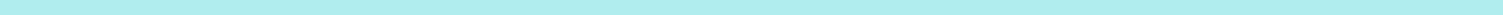<table>
<tr>
<td bgcolor=AFEEEE width=1000 height=8></td>
</tr>
</table>
